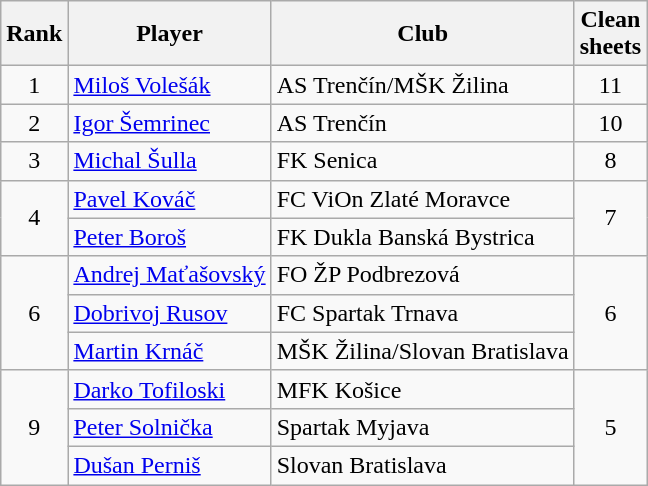<table class="wikitable sortable" style="text-align:center">
<tr>
<th>Rank</th>
<th>Player</th>
<th>Club</th>
<th>Clean<br> sheets</th>
</tr>
<tr>
<td>1</td>
<td align="left"> <a href='#'>Miloš Volešák</a></td>
<td align="left">AS Trenčín/MŠK Žilina</td>
<td>11</td>
</tr>
<tr>
<td>2</td>
<td align="left"> <a href='#'>Igor Šemrinec</a></td>
<td align="left">AS Trenčín</td>
<td>10</td>
</tr>
<tr>
<td>3</td>
<td align="left"> <a href='#'>Michal Šulla</a></td>
<td align="left">FK Senica</td>
<td>8</td>
</tr>
<tr>
<td rowspan="2">4</td>
<td align="left"> <a href='#'>Pavel Kováč</a></td>
<td align="left">FC ViOn Zlaté Moravce</td>
<td rowspan="2">7</td>
</tr>
<tr>
<td align="left"> <a href='#'>Peter Boroš</a></td>
<td align="left">FK Dukla Banská Bystrica</td>
</tr>
<tr>
<td rowspan="3">6</td>
<td align="left"> <a href='#'>Andrej Maťašovský</a></td>
<td align="left">FO ŽP Podbrezová</td>
<td rowspan="3">6</td>
</tr>
<tr>
<td align="left"> <a href='#'>Dobrivoj Rusov</a></td>
<td align="left">FC Spartak Trnava</td>
</tr>
<tr>
<td align="left"> <a href='#'>Martin Krnáč</a></td>
<td align="left">MŠK Žilina/Slovan Bratislava</td>
</tr>
<tr>
<td rowspan="3">9</td>
<td align="left"> <a href='#'>Darko Tofiloski</a></td>
<td align="left">MFK Košice</td>
<td rowspan="3">5</td>
</tr>
<tr>
<td align="left"> <a href='#'>Peter Solnička</a></td>
<td align="left">Spartak Myjava</td>
</tr>
<tr>
<td align="left"> <a href='#'>Dušan Perniš</a></td>
<td align="left">Slovan Bratislava</td>
</tr>
</table>
